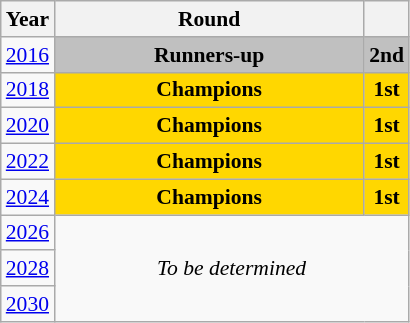<table class="wikitable" style="text-align: center; font-size:90%">
<tr>
<th>Year</th>
<th style="width:200px">Round</th>
<th></th>
</tr>
<tr>
<td><a href='#'>2016</a></td>
<td bgcolor=Silver><strong>Runners-up</strong></td>
<td bgcolor=Silver><strong>2nd</strong></td>
</tr>
<tr>
<td><a href='#'>2018</a></td>
<td bgcolor=Gold><strong>Champions</strong></td>
<td bgcolor=Gold><strong>1st</strong></td>
</tr>
<tr>
<td><a href='#'>2020</a></td>
<td bgcolor=Gold><strong>Champions</strong></td>
<td bgcolor=Gold><strong>1st</strong></td>
</tr>
<tr>
<td><a href='#'>2022</a></td>
<td bgcolor=Gold><strong>Champions</strong></td>
<td bgcolor=Gold><strong>1st</strong></td>
</tr>
<tr>
<td><a href='#'>2024</a></td>
<td bgcolor=Gold><strong>Champions</strong></td>
<td bgcolor=Gold><strong>1st</strong></td>
</tr>
<tr>
<td><a href='#'>2026</a></td>
<td colspan="2" rowspan="3"><em>To be determined</em></td>
</tr>
<tr>
<td><a href='#'>2028</a></td>
</tr>
<tr>
<td><a href='#'>2030</a></td>
</tr>
</table>
